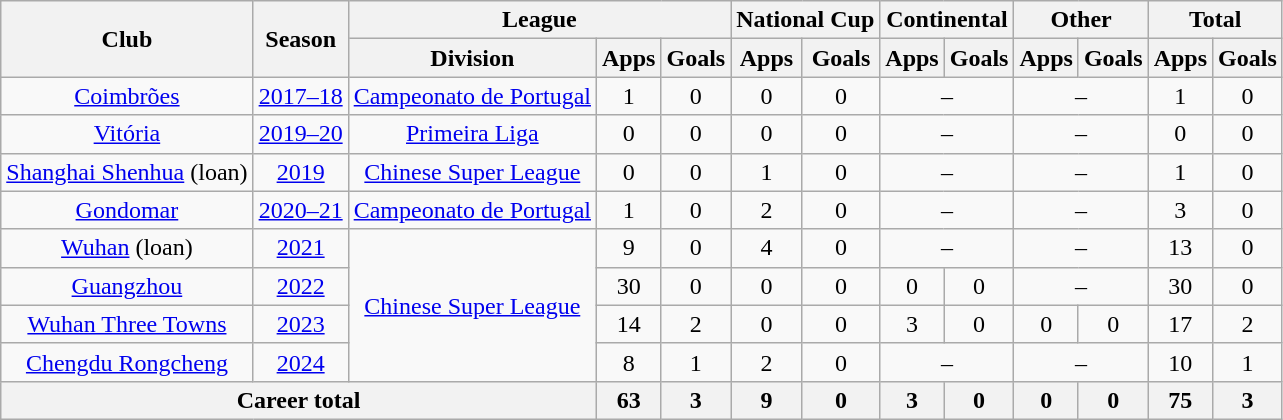<table class="wikitable" style="text-align: center">
<tr>
<th rowspan="2">Club</th>
<th rowspan="2">Season</th>
<th colspan="3">League</th>
<th colspan="2">National Cup</th>
<th colspan="2">Continental</th>
<th colspan="2">Other</th>
<th colspan="2">Total</th>
</tr>
<tr>
<th>Division</th>
<th>Apps</th>
<th>Goals</th>
<th>Apps</th>
<th>Goals</th>
<th>Apps</th>
<th>Goals</th>
<th>Apps</th>
<th>Goals</th>
<th>Apps</th>
<th>Goals</th>
</tr>
<tr>
<td><a href='#'>Coimbrões</a></td>
<td><a href='#'>2017–18</a></td>
<td><a href='#'>Campeonato de Portugal</a></td>
<td>1</td>
<td>0</td>
<td>0</td>
<td>0</td>
<td colspan="2">–</td>
<td colspan="2">–</td>
<td>1</td>
<td>0</td>
</tr>
<tr>
<td><a href='#'>Vitória</a></td>
<td><a href='#'>2019–20</a></td>
<td><a href='#'>Primeira Liga</a></td>
<td>0</td>
<td>0</td>
<td>0</td>
<td>0</td>
<td colspan="2">–</td>
<td colspan="2">–</td>
<td>0</td>
<td>0</td>
</tr>
<tr>
<td><a href='#'>Shanghai Shenhua</a> (loan)</td>
<td><a href='#'>2019</a></td>
<td><a href='#'>Chinese Super League</a></td>
<td>0</td>
<td>0</td>
<td>1</td>
<td>0</td>
<td colspan="2">–</td>
<td colspan="2">–</td>
<td>1</td>
<td>0</td>
</tr>
<tr>
<td><a href='#'>Gondomar</a></td>
<td><a href='#'>2020–21</a></td>
<td><a href='#'>Campeonato de Portugal</a></td>
<td>1</td>
<td>0</td>
<td>2</td>
<td>0</td>
<td colspan="2">–</td>
<td colspan="2">–</td>
<td>3</td>
<td>0</td>
</tr>
<tr>
<td><a href='#'>Wuhan</a> (loan)</td>
<td><a href='#'>2021</a></td>
<td rowspan="4"><a href='#'>Chinese Super League</a></td>
<td>9</td>
<td>0</td>
<td>4</td>
<td>0</td>
<td colspan="2">–</td>
<td colspan="2">–</td>
<td>13</td>
<td>0</td>
</tr>
<tr>
<td><a href='#'>Guangzhou</a></td>
<td><a href='#'>2022</a></td>
<td>30</td>
<td>0</td>
<td>0</td>
<td>0</td>
<td>0</td>
<td>0</td>
<td colspan="2">–</td>
<td>30</td>
<td>0</td>
</tr>
<tr>
<td><a href='#'>Wuhan Three Towns</a></td>
<td><a href='#'>2023</a></td>
<td>14</td>
<td>2</td>
<td>0</td>
<td>0</td>
<td>3</td>
<td>0</td>
<td>0</td>
<td>0</td>
<td>17</td>
<td>2</td>
</tr>
<tr>
<td><a href='#'>Chengdu Rongcheng</a></td>
<td><a href='#'>2024</a></td>
<td>8</td>
<td>1</td>
<td>2</td>
<td>0</td>
<td colspan="2">–</td>
<td colspan="2">–</td>
<td>10</td>
<td>1</td>
</tr>
<tr>
<th colspan=3>Career total</th>
<th>63</th>
<th>3</th>
<th>9</th>
<th>0</th>
<th>3</th>
<th>0</th>
<th>0</th>
<th>0</th>
<th>75</th>
<th>3</th>
</tr>
</table>
